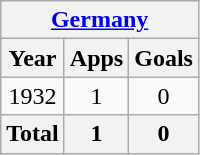<table class="wikitable" style="text-align:center">
<tr>
<th colspan=3><a href='#'>Germany</a></th>
</tr>
<tr>
<th>Year</th>
<th>Apps</th>
<th>Goals</th>
</tr>
<tr>
<td>1932</td>
<td>1</td>
<td>0</td>
</tr>
<tr>
<th>Total</th>
<th>1</th>
<th>0</th>
</tr>
</table>
